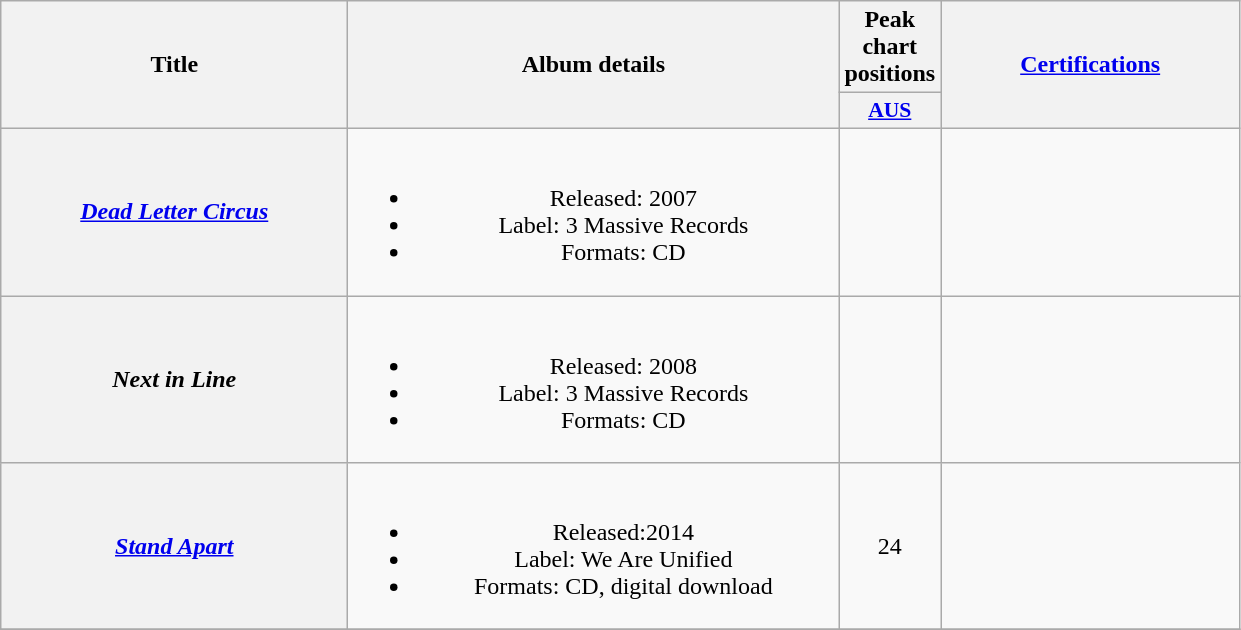<table class="wikitable plainrowheaders" style="text-align:center;">
<tr>
<th scope="col" rowspan="2" style="width:14em;">Title</th>
<th scope="col" rowspan="2" style="width:20em;">Album details</th>
<th scope="col" colspan="1">Peak chart positions</th>
<th scope="col" rowspan="2" style="width:12em;"><a href='#'>Certifications</a></th>
</tr>
<tr>
<th scope="col" style="width:3em;font-size:90%;"><a href='#'>AUS</a><br></th>
</tr>
<tr>
<th scope="row"><em><a href='#'>Dead Letter Circus</a></em></th>
<td><br><ul><li>Released: 2007</li><li>Label: 3 Massive Records</li><li>Formats: CD</li></ul></td>
<td></td>
<td></td>
</tr>
<tr>
<th scope="row"><em>Next in Line</em></th>
<td><br><ul><li>Released: 2008</li><li>Label: 3 Massive Records</li><li>Formats: CD</li></ul></td>
<td></td>
<td></td>
</tr>
<tr>
<th scope="row"><em><a href='#'>Stand Apart</a></em></th>
<td><br><ul><li>Released:2014</li><li>Label: We Are Unified</li><li>Formats: CD, digital download</li></ul></td>
<td>24</td>
<td></td>
</tr>
<tr>
</tr>
</table>
